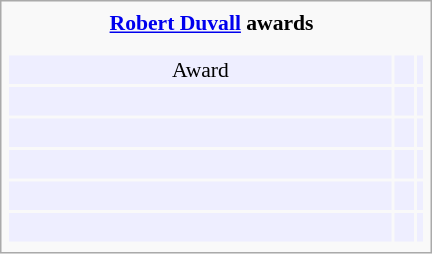<table class="infobox" style="width:20em; text-align:left; font-size:90%; vertical-align:middle; background:#white;">
<tr>
<th colspan="2" style="text-align:center;"><strong><a href='#'>Robert Duvall</a> awards</strong></th>
</tr>
<tr>
<td colspan=3 style="text-align:center;"></td>
</tr>
<tr>
<td colspan=3></td>
</tr>
<tr>
</tr>
<tr bgcolor=#eeeeff>
<td style="text-align:center;">Award</td>
<td></td>
<td></td>
</tr>
<tr bgcolor=#eeeeff>
<td align="center"><br></td>
<td></td>
<td></td>
</tr>
<tr bgcolor=#eeeeff>
<td align="center"><br></td>
<td></td>
<td></td>
</tr>
<tr bgcolor=#eeeeff>
<td align="center"><br></td>
<td></td>
<td></td>
</tr>
<tr bgcolor=#eeeeff>
<td align="center"><br></td>
<td></td>
<td></td>
</tr>
<tr bgcolor=#eeeeff>
<td align="center"><br></td>
<td></td>
<td></td>
</tr>
<tr>
</tr>
</table>
